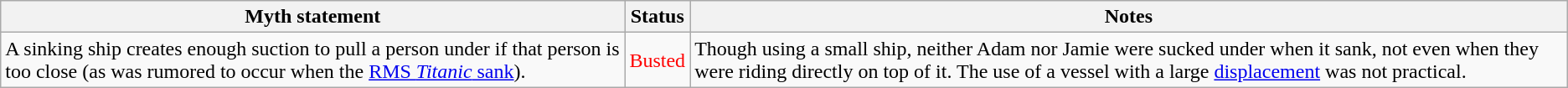<table class="wikitable plainrowheaders">
<tr>
<th>Myth statement</th>
<th>Status</th>
<th>Notes</th>
</tr>
<tr>
<td>A sinking ship creates enough suction to pull a person under if that person is too close (as was rumored to occur when the <a href='#'>RMS <em>Titanic</em> sank</a>).</td>
<td style="color:red">Busted</td>
<td>Though using a small ship, neither Adam nor Jamie were sucked under when it sank, not even when they were riding directly on top of it. The use of a vessel with a large <a href='#'>displacement</a> was not practical.</td>
</tr>
</table>
